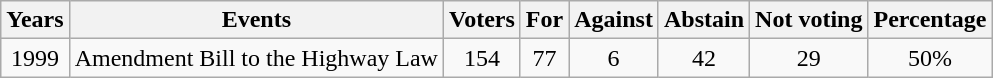<table class="wikitable" style="text-align: center;">
<tr>
<th>Years</th>
<th>Events</th>
<th>Voters</th>
<th>For</th>
<th>Against</th>
<th>Abstain</th>
<th>Not voting</th>
<th>Percentage</th>
</tr>
<tr>
<td>1999</td>
<td>Amendment Bill to the Highway Law</td>
<td>154</td>
<td>77</td>
<td>6</td>
<td>42</td>
<td>29</td>
<td>50%</td>
</tr>
</table>
